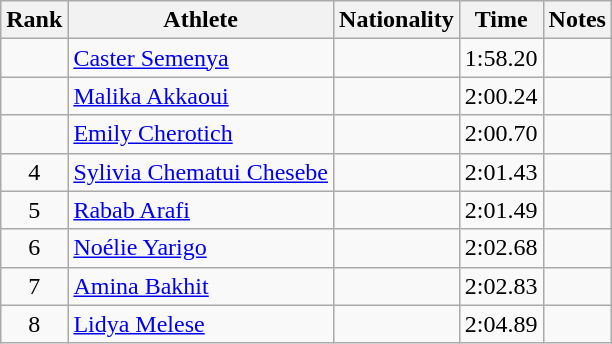<table class="wikitable sortable" style="text-align:center">
<tr>
<th>Rank</th>
<th>Athlete</th>
<th>Nationality</th>
<th>Time</th>
<th>Notes</th>
</tr>
<tr>
<td></td>
<td align="left"><a href='#'>Caster Semenya</a></td>
<td align=left></td>
<td>1:58.20</td>
<td></td>
</tr>
<tr>
<td></td>
<td align="left"><a href='#'>Malika Akkaoui</a></td>
<td align=left></td>
<td>2:00.24</td>
<td></td>
</tr>
<tr>
<td></td>
<td align="left"><a href='#'>Emily Cherotich</a></td>
<td align=left></td>
<td>2:00.70</td>
<td></td>
</tr>
<tr>
<td>4</td>
<td align="left"><a href='#'>Sylivia Chematui Chesebe</a></td>
<td align=left></td>
<td>2:01.43</td>
<td></td>
</tr>
<tr>
<td>5</td>
<td align="left"><a href='#'>Rabab Arafi</a></td>
<td align=left></td>
<td>2:01.49</td>
<td></td>
</tr>
<tr>
<td>6</td>
<td align="left"><a href='#'>Noélie Yarigo</a></td>
<td align=left></td>
<td>2:02.68</td>
<td></td>
</tr>
<tr>
<td>7</td>
<td align="left"><a href='#'>Amina Bakhit</a></td>
<td align=left></td>
<td>2:02.83</td>
<td></td>
</tr>
<tr>
<td>8</td>
<td align="left"><a href='#'>Lidya Melese</a></td>
<td align=left></td>
<td>2:04.89</td>
<td></td>
</tr>
</table>
